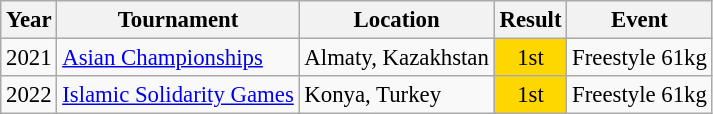<table class="wikitable" style="font-size:95%;">
<tr>
<th>Year</th>
<th>Tournament</th>
<th>Location</th>
<th>Result</th>
<th>Event</th>
</tr>
<tr>
<td>2021</td>
<td><a href='#'>Asian Championships</a></td>
<td>Almaty, Kazakhstan</td>
<td align="center" bgcolor="gold">1st</td>
<td>Freestyle 61kg</td>
</tr>
<tr>
<td>2022</td>
<td><a href='#'>Islamic Solidarity Games</a></td>
<td>Konya, Turkey</td>
<td align="center" bgcolor="gold">1st</td>
<td>Freestyle 61kg</td>
</tr>
</table>
